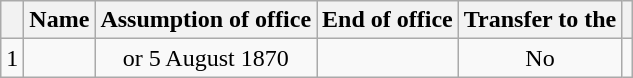<table class="wikitable sortable" style="text-align: center;">
<tr>
<th></th>
<th>Name</th>
<th>Assumption of office</th>
<th>End of office</th>
<th>Transfer to the<br></th>
<th></th>
</tr>
<tr>
<td>1</td>
<td data-sort-value="Pape, Heinrich Eduard von"><br></td>
<td> or 5 August 1870</td>
<td></td>
<td>No<br></td>
<td></td>
</tr>
</table>
